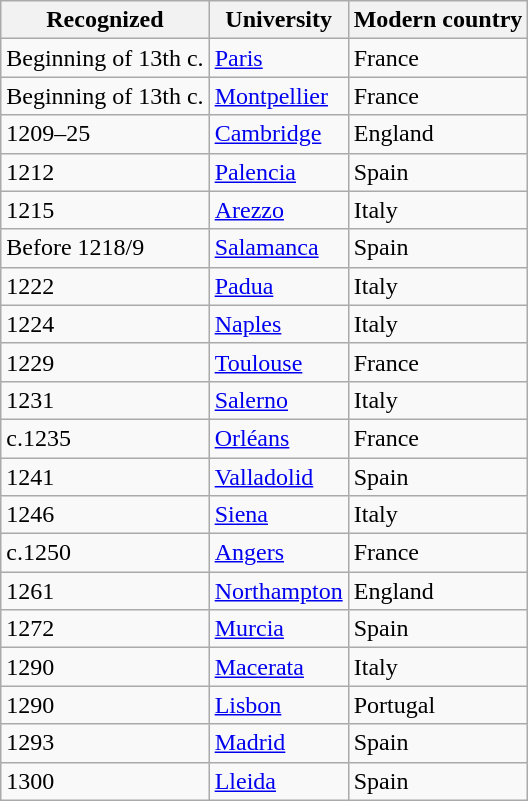<table class="wikitable sortable">
<tr>
<th>Recognized</th>
<th>University</th>
<th>Modern country</th>
</tr>
<tr>
<td>Beginning of 13th c.</td>
<td><a href='#'>Paris</a></td>
<td>France</td>
</tr>
<tr>
<td>Beginning of 13th c.</td>
<td><a href='#'>Montpellier</a></td>
<td>France</td>
</tr>
<tr>
<td>1209–25</td>
<td><a href='#'>Cambridge</a></td>
<td>England</td>
</tr>
<tr>
<td>1212</td>
<td><a href='#'>Palencia</a></td>
<td>Spain</td>
</tr>
<tr>
<td>1215</td>
<td><a href='#'>Arezzo</a></td>
<td>Italy</td>
</tr>
<tr>
<td>Before 1218/9</td>
<td><a href='#'>Salamanca</a></td>
<td>Spain</td>
</tr>
<tr>
<td>1222</td>
<td><a href='#'>Padua</a></td>
<td>Italy</td>
</tr>
<tr>
<td>1224</td>
<td><a href='#'>Naples</a></td>
<td>Italy</td>
</tr>
<tr>
<td>1229</td>
<td><a href='#'>Toulouse</a></td>
<td>France</td>
</tr>
<tr>
<td>1231</td>
<td><a href='#'>Salerno</a></td>
<td>Italy</td>
</tr>
<tr>
<td>c.1235</td>
<td><a href='#'>Orléans</a></td>
<td>France</td>
</tr>
<tr>
<td>1241</td>
<td><a href='#'>Valladolid</a></td>
<td>Spain</td>
</tr>
<tr>
<td>1246</td>
<td><a href='#'>Siena</a></td>
<td>Italy</td>
</tr>
<tr>
<td>c.1250</td>
<td><a href='#'>Angers</a></td>
<td>France</td>
</tr>
<tr>
<td>1261</td>
<td><a href='#'>Northampton</a></td>
<td>England</td>
</tr>
<tr>
<td>1272</td>
<td><a href='#'>Murcia</a></td>
<td>Spain</td>
</tr>
<tr>
<td>1290</td>
<td><a href='#'>Macerata</a></td>
<td>Italy</td>
</tr>
<tr>
<td>1290</td>
<td><a href='#'>Lisbon</a></td>
<td>Portugal</td>
</tr>
<tr>
<td>1293</td>
<td><a href='#'>Madrid</a></td>
<td>Spain</td>
</tr>
<tr>
<td>1300</td>
<td><a href='#'>Lleida</a></td>
<td>Spain</td>
</tr>
</table>
